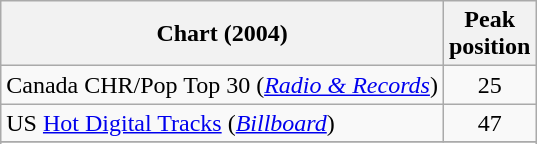<table class="wikitable">
<tr>
<th>Chart (2004)</th>
<th>Peak <br> position</th>
</tr>
<tr>
<td>Canada CHR/Pop Top 30 (<em><a href='#'>Radio & Records</a></em>)</td>
<td align="center">25</td>
</tr>
<tr>
<td>US <a href='#'>Hot Digital Tracks</a> (<a href='#'><em>Billboard</em></a>)</td>
<td align=center>47</td>
</tr>
<tr>
</tr>
<tr>
</tr>
</table>
